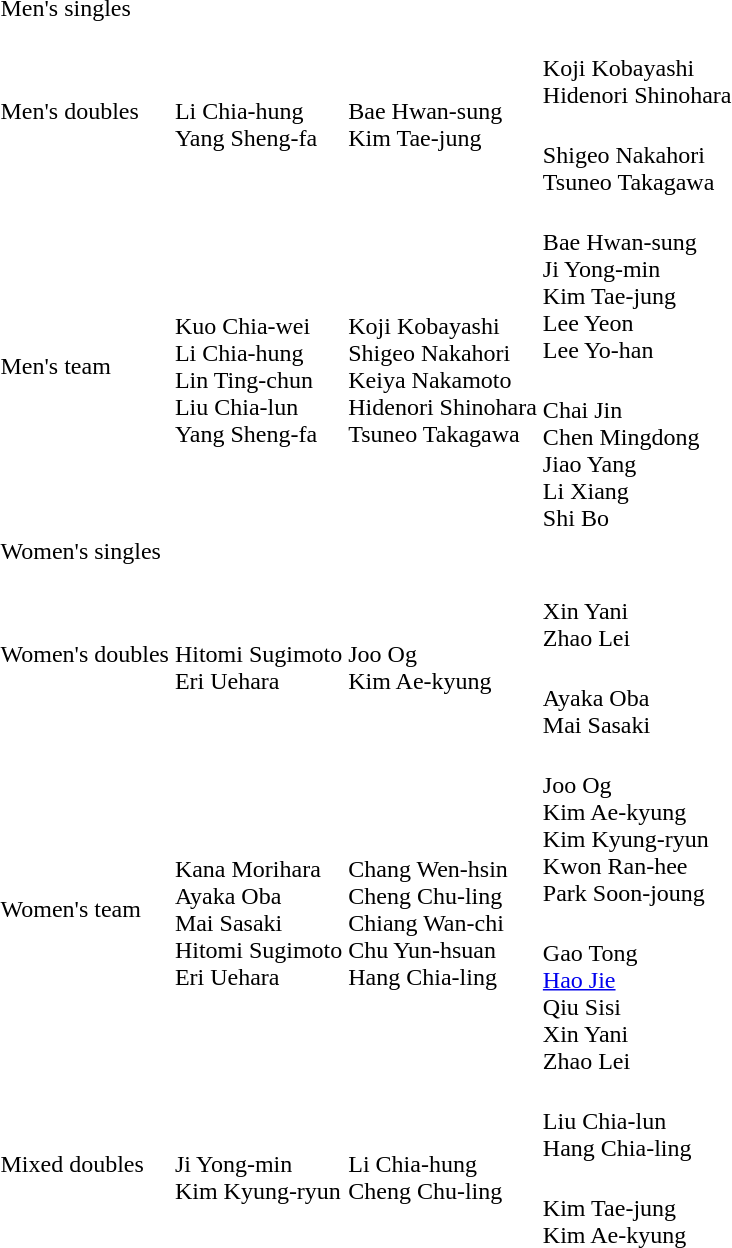<table>
<tr>
<td rowspan=2>Men's singles<br></td>
<td rowspan=2></td>
<td rowspan=2></td>
<td></td>
</tr>
<tr>
<td></td>
</tr>
<tr>
<td rowspan=2>Men's doubles<br></td>
<td rowspan=2><br>Li Chia-hung<br>Yang Sheng-fa</td>
<td rowspan=2><br>Bae Hwan-sung<br>Kim Tae-jung</td>
<td><br>Koji Kobayashi<br>Hidenori Shinohara</td>
</tr>
<tr>
<td><br>Shigeo Nakahori<br>Tsuneo Takagawa</td>
</tr>
<tr>
<td rowspan=2>Men's team<br></td>
<td rowspan=2><br>Kuo Chia-wei<br>Li Chia-hung<br>Lin Ting-chun<br>Liu Chia-lun<br>Yang Sheng-fa</td>
<td rowspan=2><br>Koji Kobayashi<br>Shigeo Nakahori<br>Keiya Nakamoto<br>Hidenori Shinohara<br>Tsuneo Takagawa</td>
<td><br>Bae Hwan-sung<br>Ji Yong-min<br>Kim Tae-jung<br>Lee Yeon<br>Lee Yo-han</td>
</tr>
<tr>
<td><br>Chai Jin<br>Chen Mingdong<br>Jiao Yang<br>Li Xiang<br>Shi Bo</td>
</tr>
<tr>
<td rowspan=2>Women's singles<br></td>
<td rowspan=2></td>
<td rowspan=2></td>
<td></td>
</tr>
<tr>
<td></td>
</tr>
<tr>
<td rowspan=2>Women's doubles<br></td>
<td rowspan=2><br>Hitomi Sugimoto<br>Eri Uehara</td>
<td rowspan=2><br>Joo Og<br>Kim Ae-kyung</td>
<td><br>Xin Yani<br>Zhao Lei</td>
</tr>
<tr>
<td><br>Ayaka Oba<br>Mai Sasaki</td>
</tr>
<tr>
<td rowspan=2>Women's team<br></td>
<td rowspan=2><br>Kana Morihara<br>Ayaka Oba<br>Mai Sasaki<br>Hitomi Sugimoto<br>Eri Uehara</td>
<td rowspan=2><br>Chang Wen-hsin<br>Cheng Chu-ling<br>Chiang Wan-chi<br>Chu Yun-hsuan<br>Hang Chia-ling</td>
<td><br>Joo Og<br>Kim Ae-kyung<br>Kim Kyung-ryun<br>Kwon Ran-hee<br>Park Soon-joung</td>
</tr>
<tr>
<td><br>Gao Tong<br><a href='#'>Hao Jie</a><br>Qiu Sisi<br>Xin Yani<br>Zhao Lei</td>
</tr>
<tr>
<td rowspan=2>Mixed doubles<br></td>
<td rowspan=2><br>Ji Yong-min<br>Kim Kyung-ryun</td>
<td rowspan=2><br>Li Chia-hung<br>Cheng Chu-ling</td>
<td><br>Liu Chia-lun<br>Hang Chia-ling</td>
</tr>
<tr>
<td><br>Kim Tae-jung<br>Kim Ae-kyung</td>
</tr>
</table>
